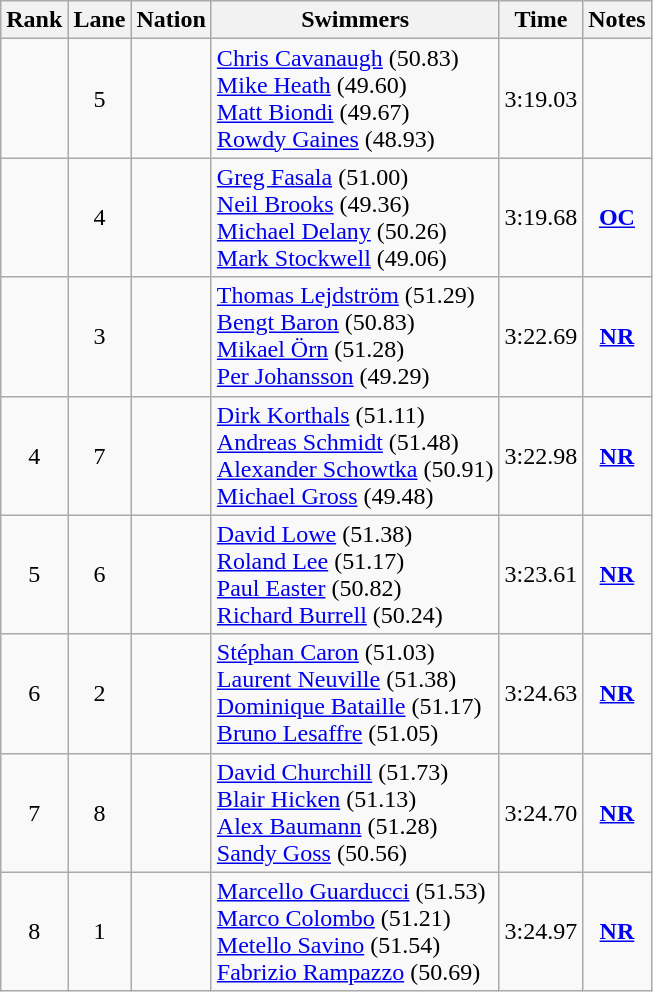<table class="wikitable sortable" style="text-align:center">
<tr>
<th>Rank</th>
<th>Lane</th>
<th>Nation</th>
<th>Swimmers</th>
<th>Time</th>
<th>Notes</th>
</tr>
<tr>
<td></td>
<td>5</td>
<td align=left></td>
<td align=left><a href='#'>Chris Cavanaugh</a> (50.83)<br><a href='#'>Mike Heath</a> (49.60)<br><a href='#'>Matt Biondi</a> (49.67)<br><a href='#'>Rowdy Gaines</a> (48.93)</td>
<td>3:19.03</td>
<td></td>
</tr>
<tr>
<td></td>
<td>4</td>
<td align=left></td>
<td align=left><a href='#'>Greg Fasala</a> (51.00)<br><a href='#'>Neil Brooks</a> (49.36)<br><a href='#'>Michael Delany</a> (50.26)<br><a href='#'>Mark Stockwell</a> (49.06)</td>
<td>3:19.68</td>
<td><strong><a href='#'>OC</a></strong></td>
</tr>
<tr>
<td></td>
<td>3</td>
<td align=left></td>
<td align=left><a href='#'>Thomas Lejdström</a> (51.29)<br><a href='#'>Bengt Baron</a> (50.83)<br><a href='#'>Mikael Örn</a> (51.28)<br><a href='#'>Per Johansson</a> (49.29)</td>
<td>3:22.69</td>
<td><strong><a href='#'>NR</a></strong></td>
</tr>
<tr>
<td>4</td>
<td>7</td>
<td align=left></td>
<td align=left><a href='#'>Dirk Korthals</a> (51.11)<br><a href='#'>Andreas Schmidt</a> (51.48)<br><a href='#'>Alexander Schowtka</a> (50.91)<br><a href='#'>Michael Gross</a> (49.48)</td>
<td>3:22.98</td>
<td><strong><a href='#'>NR</a></strong></td>
</tr>
<tr>
<td>5</td>
<td>6</td>
<td align=left></td>
<td align=left><a href='#'>David Lowe</a> (51.38)<br><a href='#'>Roland Lee</a> (51.17)<br><a href='#'>Paul Easter</a> (50.82)<br><a href='#'>Richard Burrell</a> (50.24)</td>
<td>3:23.61</td>
<td><strong><a href='#'>NR</a></strong></td>
</tr>
<tr>
<td>6</td>
<td>2</td>
<td align=left></td>
<td align=left><a href='#'>Stéphan Caron</a> (51.03)<br><a href='#'>Laurent Neuville</a> (51.38)<br><a href='#'>Dominique Bataille</a> (51.17)<br><a href='#'>Bruno Lesaffre</a> (51.05)</td>
<td>3:24.63</td>
<td><strong><a href='#'>NR</a></strong></td>
</tr>
<tr>
<td>7</td>
<td>8</td>
<td align=left></td>
<td align=left><a href='#'>David Churchill</a> (51.73)<br><a href='#'>Blair Hicken</a> (51.13)<br><a href='#'>Alex Baumann</a> (51.28)<br><a href='#'>Sandy Goss</a> (50.56)</td>
<td>3:24.70</td>
<td><strong><a href='#'>NR</a></strong></td>
</tr>
<tr>
<td>8</td>
<td>1</td>
<td align=left></td>
<td align=left><a href='#'>Marcello Guarducci</a> (51.53)<br><a href='#'>Marco Colombo</a> (51.21)<br><a href='#'>Metello Savino</a> (51.54)<br><a href='#'>Fabrizio Rampazzo</a> (50.69)</td>
<td>3:24.97</td>
<td><strong><a href='#'>NR</a></strong></td>
</tr>
</table>
